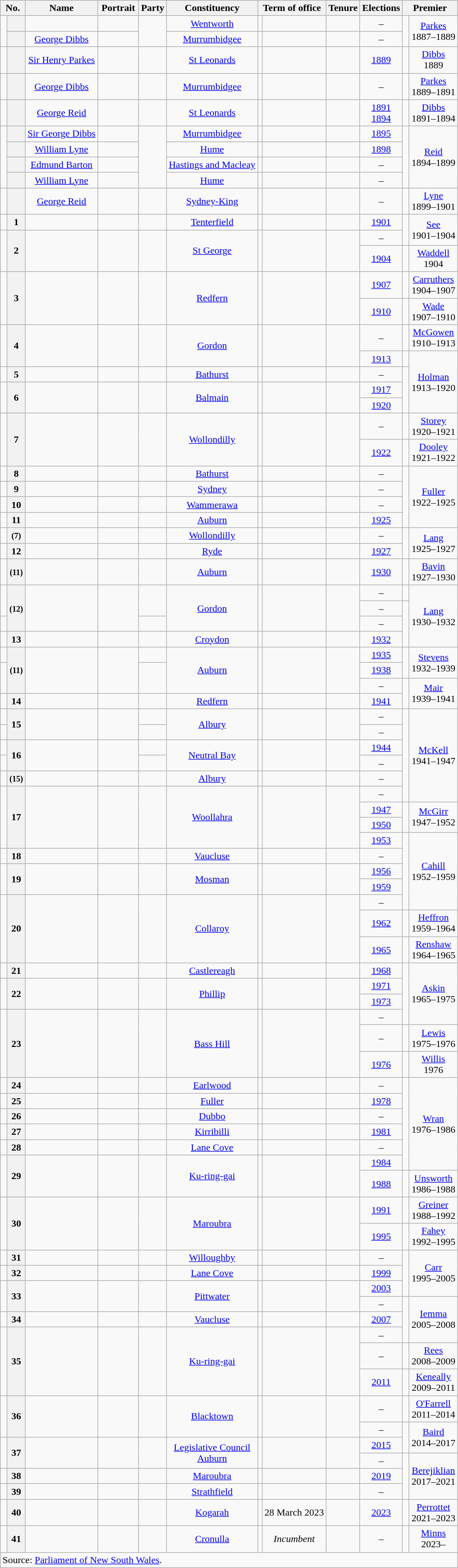<table class="wikitable sortable" style="text-align:center">
<tr>
<th colspan=2>No.</th>
<th>Name</th>
<th class="unsortable" width=60>Portrait</th>
<th>Party</th>
<th>Constituency</th>
<th colspan=2>Term of office</th>
<th>Tenure</th>
<th class="unsortable">Elections</th>
<th colspan=2>Premier</th>
</tr>
<tr>
<td rowspan="2" > </td>
<th></th>
<td></td>
<td></td>
<td rowspan="2"></td>
<td><a href='#'>Wentworth</a></td>
<td></td>
<td></td>
<td></td>
<td>–</td>
<td rowspan="2" > </td>
<td rowspan="2"><a href='#'>Parkes</a><br>1887–1889</td>
</tr>
<tr>
<th></th>
<td><a href='#'>George Dibbs</a></td>
<td></td>
<td><a href='#'>Murrumbidgee</a></td>
<td></td>
<td></td>
<td></td>
<td>–</td>
</tr>
<tr>
<td> </td>
<th></th>
<td><a href='#'>Sir Henry Parkes</a></td>
<td></td>
<td></td>
<td><a href='#'>St Leonards</a></td>
<td></td>
<td></td>
<td></td>
<td><a href='#'>1889</a></td>
<td> </td>
<td><a href='#'>Dibbs</a><br>1889</td>
</tr>
<tr>
<td> </td>
<th></th>
<td><a href='#'>George Dibbs</a></td>
<td></td>
<td></td>
<td><a href='#'>Murrumbidgee</a></td>
<td></td>
<td></td>
<td></td>
<td>–</td>
<td> </td>
<td><a href='#'>Parkes</a><br>1889–1891</td>
</tr>
<tr>
<td> </td>
<th></th>
<td><a href='#'>George Reid</a></td>
<td></td>
<td></td>
<td><a href='#'>St Leonards</a></td>
<td></td>
<td></td>
<td></td>
<td><a href='#'>1891</a><br><a href='#'>1894</a></td>
<td> </td>
<td><a href='#'>Dibbs</a><br>1891–1894</td>
</tr>
<tr>
<td rowspan="4" > </td>
<th></th>
<td><a href='#'>Sir George Dibbs</a></td>
<td></td>
<td rowspan="4"></td>
<td><a href='#'>Murrumbidgee</a></td>
<td></td>
<td></td>
<td></td>
<td><a href='#'>1895</a></td>
<td rowspan="4" > </td>
<td rowspan="4"><a href='#'>Reid</a><br>1894–1899</td>
</tr>
<tr>
<th></th>
<td><a href='#'>William Lyne</a></td>
<td></td>
<td><a href='#'>Hume</a></td>
<td></td>
<td></td>
<td></td>
<td><a href='#'>1898</a></td>
</tr>
<tr>
<th></th>
<td><a href='#'>Edmund Barton</a></td>
<td></td>
<td><a href='#'>Hastings and Macleay</a></td>
<td></td>
<td></td>
<td></td>
<td>–</td>
</tr>
<tr>
<th></th>
<td><a href='#'>William Lyne</a></td>
<td></td>
<td><a href='#'>Hume</a></td>
<td></td>
<td></td>
<td></td>
<td>–</td>
</tr>
<tr>
<td> </td>
<th></th>
<td><a href='#'>George Reid</a></td>
<td></td>
<td></td>
<td><a href='#'>Sydney-King</a></td>
<td></td>
<td></td>
<td></td>
<td>–</td>
<td> </td>
<td><a href='#'>Lyne</a><br>1899–1901</td>
</tr>
<tr>
<td> </td>
<th>1</th>
<td></td>
<td></td>
<td></td>
<td><a href='#'>Tenterfield</a></td>
<td></td>
<td></td>
<td></td>
<td><a href='#'>1901</a></td>
<td rowspan=2 > </td>
<td rowspan=2><a href='#'>See</a><br>1901–1904</td>
</tr>
<tr>
<td rowspan=2 > </td>
<th rowspan=2>2</th>
<td rowspan=2></td>
<td rowspan=2></td>
<td rowspan=2></td>
<td rowspan=2><a href='#'>St George</a></td>
<td rowspan=2></td>
<td rowspan=2></td>
<td rowspan=2></td>
<td>–</td>
</tr>
<tr>
<td><a href='#'>1904</a></td>
<td> </td>
<td><a href='#'>Waddell</a><br>1904</td>
</tr>
<tr>
<td rowspan=2 > </td>
<th rowspan=2>3</th>
<td rowspan=2></td>
<td rowspan=2></td>
<td rowspan=2></td>
<td rowspan=2><a href='#'>Redfern</a></td>
<td rowspan=2></td>
<td rowspan=2></td>
<td rowspan=2></td>
<td><a href='#'>1907</a></td>
<td> </td>
<td><a href='#'>Carruthers</a><br>1904–1907</td>
</tr>
<tr>
<td><a href='#'>1910</a></td>
<td> </td>
<td><a href='#'>Wade</a><br>1907–1910</td>
</tr>
<tr>
<td rowspan=2 > </td>
<th rowspan=2>4</th>
<td rowspan=2></td>
<td rowspan=2></td>
<td rowspan=2></td>
<td rowspan=2><a href='#'>Gordon</a></td>
<td rowspan=2></td>
<td rowspan=2></td>
<td rowspan=2></td>
<td>–</td>
<td> </td>
<td><a href='#'>McGowen</a><br>1910–1913</td>
</tr>
<tr>
<td><a href='#'>1913</a></td>
<td> </td>
<td rowspan=4><a href='#'>Holman</a><br>1913–1920</td>
</tr>
<tr>
<td> </td>
<th>5</th>
<td></td>
<td></td>
<td></td>
<td><a href='#'>Bathurst</a></td>
<td></td>
<td></td>
<td></td>
<td>–</td>
<td rowspan=3 > </td>
</tr>
<tr>
<td rowspan=2 > </td>
<th rowspan=2>6</th>
<td rowspan=2></td>
<td rowspan=2></td>
<td rowspan=2></td>
<td rowspan=2><a href='#'>Balmain</a></td>
<td rowspan=2></td>
<td rowspan=2></td>
<td rowspan=2></td>
<td><a href='#'>1917</a></td>
</tr>
<tr>
<td><a href='#'>1920</a></td>
</tr>
<tr>
<td rowspan=2 > </td>
<th rowspan=2>7</th>
<td rowspan=2></td>
<td rowspan=2></td>
<td rowspan=2></td>
<td rowspan=2><a href='#'>Wollondilly</a></td>
<td rowspan=2></td>
<td rowspan=2></td>
<td rowspan=2></td>
<td>–</td>
<td> </td>
<td><a href='#'>Storey</a><br>1920–1921</td>
</tr>
<tr>
<td><a href='#'>1922</a></td>
<td> </td>
<td><a href='#'>Dooley</a><br>1921–1922</td>
</tr>
<tr>
<td> </td>
<th>8</th>
<td></td>
<td></td>
<td></td>
<td><a href='#'>Bathurst</a></td>
<td></td>
<td></td>
<td></td>
<td>–</td>
<td rowspan=4 > </td>
<td rowspan=4><a href='#'>Fuller</a><br>1922–1925</td>
</tr>
<tr>
<td> </td>
<th>9</th>
<td></td>
<td></td>
<td></td>
<td><a href='#'>Sydney</a></td>
<td></td>
<td></td>
<td></td>
<td>–</td>
</tr>
<tr>
<td> </td>
<th>10</th>
<td></td>
<td></td>
<td></td>
<td><a href='#'>Wammerawa</a></td>
<td></td>
<td></td>
<td></td>
<td>–</td>
</tr>
<tr>
<td> </td>
<th>11</th>
<td></td>
<td></td>
<td></td>
<td><a href='#'>Auburn</a></td>
<td></td>
<td></td>
<td></td>
<td><a href='#'>1925</a></td>
</tr>
<tr>
<td> </td>
<th><small>(7)</small></th>
<td></td>
<td></td>
<td></td>
<td><a href='#'>Wollondilly</a></td>
<td></td>
<td></td>
<td></td>
<td>–</td>
<td rowspan=2 > </td>
<td rowspan=2><a href='#'>Lang</a><br>1925–1927</td>
</tr>
<tr>
<td> </td>
<th>12</th>
<td></td>
<td></td>
<td></td>
<td><a href='#'>Ryde</a></td>
<td></td>
<td></td>
<td></td>
<td><a href='#'>1927</a></td>
</tr>
<tr>
<td> </td>
<th><small>(11)</small></th>
<td></td>
<td></td>
<td></td>
<td><a href='#'>Auburn</a></td>
<td></td>
<td></td>
<td></td>
<td><a href='#'>1930</a></td>
<td> </td>
<td><a href='#'>Bavin</a><br>1927–1930</td>
</tr>
<tr>
<td rowspan=2 > </td>
<th rowspan=3><small>(12)</small></th>
<td rowspan=3></td>
<td rowspan=3></td>
<td rowspan=2></td>
<td rowspan=3><a href='#'>Gordon</a></td>
<td rowspan=3></td>
<td rowspan=3></td>
<td rowspan=3></td>
<td>–</td>
<td> </td>
<td rowspan=4><a href='#'>Lang</a><br>1930–1932</td>
</tr>
<tr>
<td>–</td>
<td rowspan=3 > </td>
</tr>
<tr>
<td> </td>
<td></td>
<td>–</td>
</tr>
<tr>
<td> </td>
<th>13</th>
<td></td>
<td></td>
<td></td>
<td><a href='#'>Croydon</a></td>
<td></td>
<td></td>
<td></td>
<td><a href='#'>1932</a></td>
</tr>
<tr>
<td> </td>
<th rowspan=3><small>(11)</small></th>
<td rowspan=3></td>
<td rowspan=3></td>
<td></td>
<td rowspan=3><a href='#'>Auburn</a></td>
<td rowspan=3></td>
<td rowspan=3></td>
<td rowspan=3></td>
<td><a href='#'>1935</a></td>
<td rowspan=2 > </td>
<td rowspan=2><a href='#'>Stevens</a><br>1932–1939</td>
</tr>
<tr>
<td rowspan=2 > </td>
<td rowspan=2></td>
<td><a href='#'>1938</a></td>
</tr>
<tr>
<td>–</td>
<td rowspan=2 > </td>
<td rowspan=2><a href='#'>Mair</a><br>1939–1941</td>
</tr>
<tr>
<td> </td>
<th>14</th>
<td></td>
<td></td>
<td></td>
<td><a href='#'>Redfern</a></td>
<td></td>
<td></td>
<td></td>
<td><a href='#'>1941</a></td>
</tr>
<tr>
<td> </td>
<th rowspan=2>15</th>
<td rowspan=2></td>
<td rowspan=2></td>
<td></td>
<td rowspan=2><a href='#'>Albury</a></td>
<td rowspan=2></td>
<td rowspan=2></td>
<td rowspan=2></td>
<td>–</td>
<td rowspan=6 > </td>
<td rowspan=6><a href='#'>McKell</a><br>1941–1947</td>
</tr>
<tr>
<td> </td>
<td></td>
<td>–</td>
</tr>
<tr>
<td> </td>
<th rowspan=2>16</th>
<td rowspan=2></td>
<td rowspan=2></td>
<td></td>
<td rowspan=2><a href='#'>Neutral Bay</a></td>
<td rowspan=2></td>
<td rowspan=2></td>
<td rowspan=2></td>
<td><a href='#'>1944</a></td>
</tr>
<tr>
<td> </td>
<td></td>
<td>–</td>
</tr>
<tr>
<td> </td>
<th><small>(15)</small></th>
<td></td>
<td></td>
<td></td>
<td><a href='#'>Albury</a></td>
<td></td>
<td></td>
<td></td>
<td>–</td>
</tr>
<tr>
<td rowspan=4 > </td>
<th rowspan=4>17</th>
<td rowspan=4></td>
<td rowspan=4></td>
<td rowspan=4></td>
<td rowspan=4><a href='#'>Woollahra</a></td>
<td rowspan=4></td>
<td rowspan=4></td>
<td rowspan=4><strong></strong></td>
<td>–</td>
</tr>
<tr>
<td><a href='#'>1947</a></td>
<td rowspan=2 > </td>
<td rowspan=2><a href='#'>McGirr</a><br>1947–1952</td>
</tr>
<tr>
<td><a href='#'>1950</a></td>
</tr>
<tr>
<td><a href='#'>1953</a></td>
<td rowspan=5 > </td>
<td rowspan=5><a href='#'>Cahill</a><br>1952–1959</td>
</tr>
<tr>
<td> </td>
<th>18</th>
<td></td>
<td></td>
<td></td>
<td><a href='#'>Vaucluse</a></td>
<td></td>
<td></td>
<td></td>
<td>–</td>
</tr>
<tr>
<td rowspan=2 > </td>
<th rowspan=2>19</th>
<td rowspan=2></td>
<td rowspan=2></td>
<td rowspan=2></td>
<td rowspan=2><a href='#'>Mosman</a></td>
<td rowspan=2></td>
<td rowspan=2></td>
<td rowspan=2></td>
<td><a href='#'>1956</a></td>
</tr>
<tr>
<td><a href='#'>1959</a></td>
</tr>
<tr>
<td rowspan=3 > </td>
<th rowspan=3>20</th>
<td rowspan=3></td>
<td rowspan=3></td>
<td rowspan=3></td>
<td rowspan=3><a href='#'>Collaroy</a></td>
<td rowspan=3></td>
<td rowspan=3></td>
<td rowspan=3></td>
<td>–</td>
</tr>
<tr>
<td><a href='#'>1962</a></td>
<td> </td>
<td><a href='#'>Heffron</a><br>1959–1964</td>
</tr>
<tr>
<td><a href='#'>1965</a></td>
<td> </td>
<td><a href='#'>Renshaw</a><br>1964–1965</td>
</tr>
<tr>
<td> </td>
<th>21</th>
<td></td>
<td></td>
<td></td>
<td><a href='#'>Castlereagh</a></td>
<td></td>
<td></td>
<td></td>
<td><a href='#'>1968</a></td>
<td rowspan=4 > </td>
<td rowspan=4><a href='#'>Askin</a><br>1965–1975</td>
</tr>
<tr>
<td rowspan=2 > </td>
<th rowspan=2>22</th>
<td rowspan=2></td>
<td rowspan=2></td>
<td rowspan=2></td>
<td rowspan=2><a href='#'>Phillip</a></td>
<td rowspan=2></td>
<td rowspan=2></td>
<td rowspan=2></td>
<td><a href='#'>1971</a></td>
</tr>
<tr>
<td><a href='#'>1973</a></td>
</tr>
<tr>
<td rowspan=3 > </td>
<th rowspan=3>23</th>
<td rowspan=3></td>
<td rowspan=3></td>
<td rowspan=3></td>
<td rowspan=3><a href='#'>Bass Hill</a></td>
<td rowspan=3></td>
<td rowspan=3></td>
<td rowspan=3></td>
<td>–</td>
</tr>
<tr>
<td>–</td>
<td> </td>
<td><a href='#'>Lewis</a><br>1975–1976</td>
</tr>
<tr>
<td><a href='#'>1976</a></td>
<td> </td>
<td><a href='#'>Willis</a><br>1976</td>
</tr>
<tr>
<td> </td>
<th>24</th>
<td></td>
<td></td>
<td></td>
<td><a href='#'>Earlwood</a></td>
<td></td>
<td></td>
<td></td>
<td>–</td>
<td rowspan=6 > </td>
<td rowspan=6><a href='#'>Wran</a><br>1976–1986</td>
</tr>
<tr>
<td> </td>
<th>25</th>
<td></td>
<td></td>
<td></td>
<td><a href='#'>Fuller</a></td>
<td></td>
<td></td>
<td></td>
<td><a href='#'>1978</a></td>
</tr>
<tr>
<td> </td>
<th>26</th>
<td></td>
<td></td>
<td></td>
<td><a href='#'>Dubbo</a></td>
<td></td>
<td></td>
<td></td>
<td>–</td>
</tr>
<tr>
<td> </td>
<th>27</th>
<td></td>
<td></td>
<td></td>
<td><a href='#'>Kirribilli</a></td>
<td></td>
<td></td>
<td></td>
<td><a href='#'>1981</a></td>
</tr>
<tr>
<td> </td>
<th>28</th>
<td></td>
<td></td>
<td></td>
<td><a href='#'>Lane Cove</a></td>
<td></td>
<td></td>
<td></td>
<td>–</td>
</tr>
<tr>
<td rowspan=2 > </td>
<th rowspan=2>29</th>
<td rowspan=2></td>
<td rowspan=2></td>
<td rowspan=2></td>
<td rowspan=2><a href='#'>Ku-ring-gai</a></td>
<td rowspan=2></td>
<td rowspan=2></td>
<td rowspan=2></td>
<td><a href='#'>1984</a></td>
</tr>
<tr>
<td><a href='#'>1988</a></td>
<td> </td>
<td><a href='#'>Unsworth</a><br>1986–1988</td>
</tr>
<tr>
<td rowspan=2 > </td>
<th rowspan=2>30</th>
<td rowspan=2></td>
<td rowspan=2></td>
<td rowspan=2></td>
<td rowspan=2><a href='#'>Maroubra</a></td>
<td rowspan=2></td>
<td rowspan=2></td>
<td rowspan=2></td>
<td><a href='#'>1991</a></td>
<td> </td>
<td><a href='#'>Greiner</a><br>1988–1992</td>
</tr>
<tr>
<td><a href='#'>1995</a></td>
<td> </td>
<td><a href='#'>Fahey</a><br>1992–1995</td>
</tr>
<tr>
<td> </td>
<th>31</th>
<td></td>
<td></td>
<td></td>
<td><a href='#'>Willoughby</a></td>
<td></td>
<td></td>
<td></td>
<td>–</td>
<td rowspan=3 > </td>
<td rowspan=3><a href='#'>Carr</a><br>1995–2005</td>
</tr>
<tr>
<td> </td>
<th>32</th>
<td></td>
<td></td>
<td></td>
<td><a href='#'>Lane Cove</a></td>
<td></td>
<td></td>
<td></td>
<td><a href='#'>1999</a></td>
</tr>
<tr>
<td rowspan=2 > </td>
<th rowspan=2>33</th>
<td rowspan=2></td>
<td rowspan=2></td>
<td rowspan=2></td>
<td rowspan=2><a href='#'>Pittwater</a></td>
<td rowspan=2></td>
<td rowspan=2></td>
<td rowspan=2></td>
<td><a href='#'>2003</a></td>
</tr>
<tr>
<td>–</td>
<td rowspan=3 > </td>
<td rowspan=3><a href='#'>Iemma</a><br>2005–2008</td>
</tr>
<tr>
<td> </td>
<th>34</th>
<td></td>
<td></td>
<td></td>
<td><a href='#'>Vaucluse</a></td>
<td></td>
<td></td>
<td></td>
<td><a href='#'>2007</a></td>
</tr>
<tr>
<td rowspan=3 > </td>
<th rowspan=3>35</th>
<td rowspan=3></td>
<td rowspan=3></td>
<td rowspan=3></td>
<td rowspan=3><a href='#'>Ku-ring-gai</a></td>
<td rowspan=3></td>
<td rowspan=3></td>
<td rowspan=3></td>
<td>–</td>
</tr>
<tr>
<td>–</td>
<td> </td>
<td><a href='#'>Rees</a><br>2008–2009</td>
</tr>
<tr>
<td><a href='#'>2011</a></td>
<td> </td>
<td><a href='#'>Keneally</a><br>2009–2011</td>
</tr>
<tr>
<td rowspan=2 > </td>
<th rowspan=2>36</th>
<td rowspan=2></td>
<td rowspan=2></td>
<td rowspan=2></td>
<td rowspan=2><a href='#'>Blacktown</a></td>
<td rowspan=2></td>
<td rowspan=2></td>
<td rowspan=2></td>
<td>–</td>
<td> </td>
<td><a href='#'>O'Farrell</a><br>2011–2014</td>
</tr>
<tr>
<td>–</td>
<td rowspan=2 > </td>
<td rowspan=2><a href='#'>Baird</a><br>2014–2017</td>
</tr>
<tr>
<td rowspan=2 > </td>
<th rowspan=2>37</th>
<td rowspan=2></td>
<td rowspan=2></td>
<td rowspan=2></td>
<td rowspan=2><a href='#'>Legislative Council</a><br><a href='#'>Auburn</a></td>
<td rowspan=2></td>
<td rowspan=2></td>
<td rowspan=2></td>
<td><a href='#'>2015</a></td>
</tr>
<tr>
<td>–</td>
<td rowspan=4 > </td>
<td rowspan=4><a href='#'>Berejiklian</a><br>2017–2021</td>
</tr>
<tr>
<td> </td>
<th>38</th>
<td></td>
<td></td>
<td></td>
<td><a href='#'>Maroubra</a></td>
<td></td>
<td></td>
<td></td>
<td><a href='#'>2019</a></td>
</tr>
<tr>
<td> </td>
<th>39</th>
<td></td>
<td></td>
<td></td>
<td><a href='#'>Strathfield</a></td>
<td></td>
<td></td>
<td></td>
<td>–</td>
</tr>
<tr>
<td rowspan=2 > </td>
<th rowspan=2>40</th>
<td rowspan=2></td>
<td rowspan=2></td>
<td rowspan=2></td>
<td rowspan=2><a href='#'>Kogarah</a></td>
<td rowspan=2></td>
<td rowspan=2>28 March 2023</td>
<td rowspan=2></td>
<td rowspan=2><a href='#'>2023</a></td>
</tr>
<tr>
<td> </td>
<td><a href='#'>Perrottet</a><br>2021–2023</td>
</tr>
<tr>
<td> </td>
<th>41</th>
<td></td>
<td></td>
<td></td>
<td><a href='#'>Cronulla</a></td>
<td></td>
<td><em>Incumbent</em></td>
<td></td>
<td>–</td>
<td> </td>
<td><a href='#'>Minns</a><br>2023–</td>
</tr>
<tr>
<td colspan=12 align=left>Source: <a href='#'>Parliament of New South Wales</a>.</td>
</tr>
</table>
